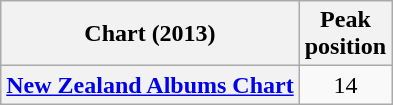<table class="wikitable plainrowheaders">
<tr>
<th scope="col">Chart (2013)</th>
<th scope="col">Peak<br>position</th>
</tr>
<tr>
<th scope="row"><a href='#'>New Zealand Albums Chart</a></th>
<td align="center">14</td>
</tr>
</table>
